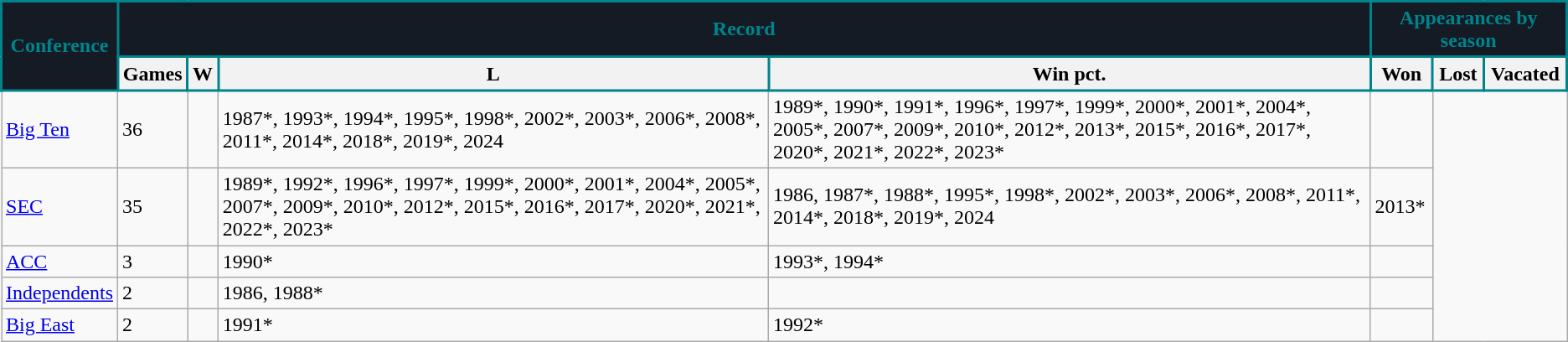<table class="wikitable sortable">
<tr>
<th style="background:#141b25; color:#00848b; border: 2px solid #00848b;" rowspan=2>Conference</th>
<th style="background:#141b25; color:#00848b; border: 2px solid #00848b;" colspan=4>Record</th>
<th style="background:#141b25; color:#00848b; border: 2px solid #00848b;" colspan=3>Appearances by season</th>
</tr>
<tr>
<th style="border: 2px solid #00848b;">Games</th>
<th style="border: 2px solid #00848b;">W</th>
<th style="border: 2px solid #00848b;">L</th>
<th style="border: 2px solid #00848b;">Win pct.</th>
<th style="border: 2px solid #00848b;" class=unsortable>Won</th>
<th style="border: 2px solid #00848b;" class=unsortable>Lost</th>
<th style="border: 2px solid #00848b;" class=unsortable>Vacated</th>
</tr>
<tr>
<td><a href='#'>Big Ten</a></td>
<td>36</td>
<td></td>
<td>1987*, 1993*, 1994*, 1995*, 1998*, 2002*, 2003*, 2006*, 2008*, 2011*, 2014*, 2018*, 2019*, 2024</td>
<td>1989*, 1990*, 1991*, 1996*, 1997*, 1999*, 2000*, 2001*, 2004*, 2005*, 2007*, 2009*, 2010*, 2012*, 2013*, 2015*, 2016*, 2017*, 2020*, 2021*, 2022*, 2023*</td>
<td></td>
</tr>
<tr>
<td><a href='#'>SEC</a></td>
<td>35</td>
<td> </td>
<td>1989*, 1992*, 1996*, 1997*, 1999*, 2000*, 2001*, 2004*, 2005*, 2007*, 2009*, 2010*, 2012*, 2015*, 2016*, 2017*, 2020*, 2021*, 2022*, 2023*</td>
<td>1986, 1987*, 1988*, 1995*, 1998*, 2002*, 2003*, 2006*, 2008*, 2011*, 2014*, 2018*, 2019*, 2024</td>
<td>2013*</td>
</tr>
<tr>
<td><a href='#'>ACC</a></td>
<td>3</td>
<td></td>
<td>1990*</td>
<td>1993*, 1994*</td>
<td></td>
</tr>
<tr>
<td><a href='#'>Independents</a></td>
<td>2</td>
<td></td>
<td>1986, 1988*</td>
<td></td>
<td></td>
</tr>
<tr>
<td><a href='#'>Big East</a></td>
<td>2</td>
<td></td>
<td>1991*</td>
<td>1992*</td>
<td></td>
</tr>
</table>
